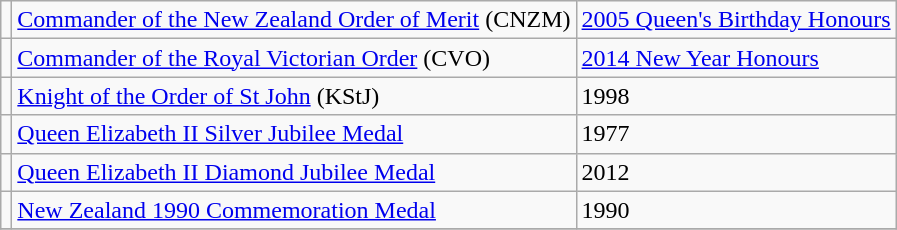<table class="wikitable">
<tr>
<td></td>
<td><a href='#'>Commander of the New Zealand Order of Merit</a> (CNZM)</td>
<td><a href='#'>2005 Queen's Birthday Honours</a></td>
</tr>
<tr>
<td></td>
<td><a href='#'>Commander of the Royal Victorian Order</a> (CVO)</td>
<td><a href='#'>2014 New Year Honours</a></td>
</tr>
<tr>
<td></td>
<td><a href='#'>Knight of the Order of St John</a> (KStJ)</td>
<td>1998</td>
</tr>
<tr>
<td></td>
<td><a href='#'>Queen Elizabeth II Silver Jubilee Medal</a></td>
<td>1977</td>
</tr>
<tr>
<td></td>
<td><a href='#'>Queen Elizabeth II Diamond Jubilee Medal</a></td>
<td>2012</td>
</tr>
<tr>
<td></td>
<td><a href='#'>New Zealand 1990 Commemoration Medal</a></td>
<td>1990</td>
</tr>
<tr>
</tr>
</table>
